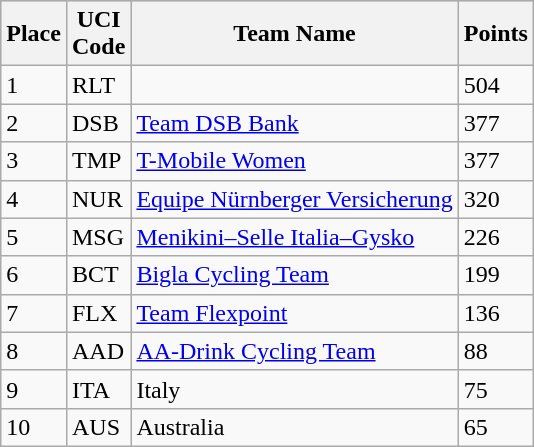<table class="wikitable">
<tr style="background:#ccccff;">
<th>Place</th>
<th>UCI<br>Code</th>
<th>Team Name</th>
<th>Points</th>
</tr>
<tr>
<td>1</td>
<td>RLT</td>
<td></td>
<td>504</td>
</tr>
<tr>
<td>2</td>
<td>DSB</td>
<td><a href='#'>Team DSB Bank</a></td>
<td>377</td>
</tr>
<tr>
<td>3</td>
<td>TMP</td>
<td><a href='#'>T-Mobile Women</a></td>
<td>377</td>
</tr>
<tr>
<td>4</td>
<td>NUR</td>
<td><a href='#'>Equipe Nürnberger Versicherung</a></td>
<td>320</td>
</tr>
<tr>
<td>5</td>
<td>MSG</td>
<td><a href='#'>Menikini–Selle Italia–Gysko</a></td>
<td>226</td>
</tr>
<tr>
<td>6</td>
<td>BCT</td>
<td><a href='#'>Bigla Cycling Team</a></td>
<td>199</td>
</tr>
<tr>
<td>7</td>
<td>FLX</td>
<td><a href='#'>Team Flexpoint</a></td>
<td>136</td>
</tr>
<tr>
<td>8</td>
<td>AAD</td>
<td><a href='#'>AA-Drink Cycling Team</a></td>
<td>88</td>
</tr>
<tr>
<td>9</td>
<td>ITA</td>
<td>Italy</td>
<td>75</td>
</tr>
<tr>
<td>10</td>
<td>AUS</td>
<td>Australia</td>
<td>65</td>
</tr>
</table>
